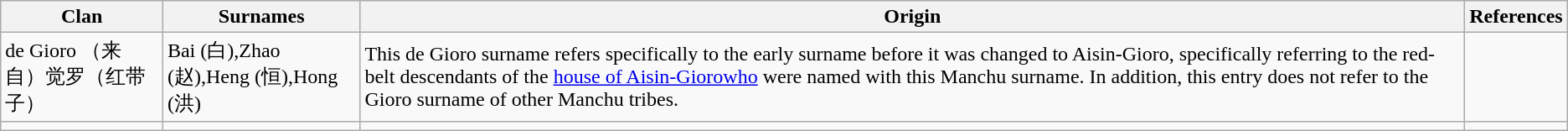<table class="wikitable">
<tr>
<th>Clan</th>
<th>Surnames</th>
<th>Origin</th>
<th>References</th>
</tr>
<tr>
<td>de Gioro （来自）觉罗（红带子）</td>
<td>Bai (白),Zhao (赵),Heng (恒),Hong (洪)</td>
<td>This de Gioro surname refers specifically to the early surname before it was changed to Aisin-Gioro, specifically referring to the red-belt descendants of the <a href='#'>house of Aisin-Giorowho</a> were named with this Manchu surname. In addition, this entry does not refer to the Gioro surname of other Manchu tribes.</td>
<td></td>
</tr>
<tr>
<td></td>
<td></td>
<td></td>
<td></td>
</tr>
</table>
